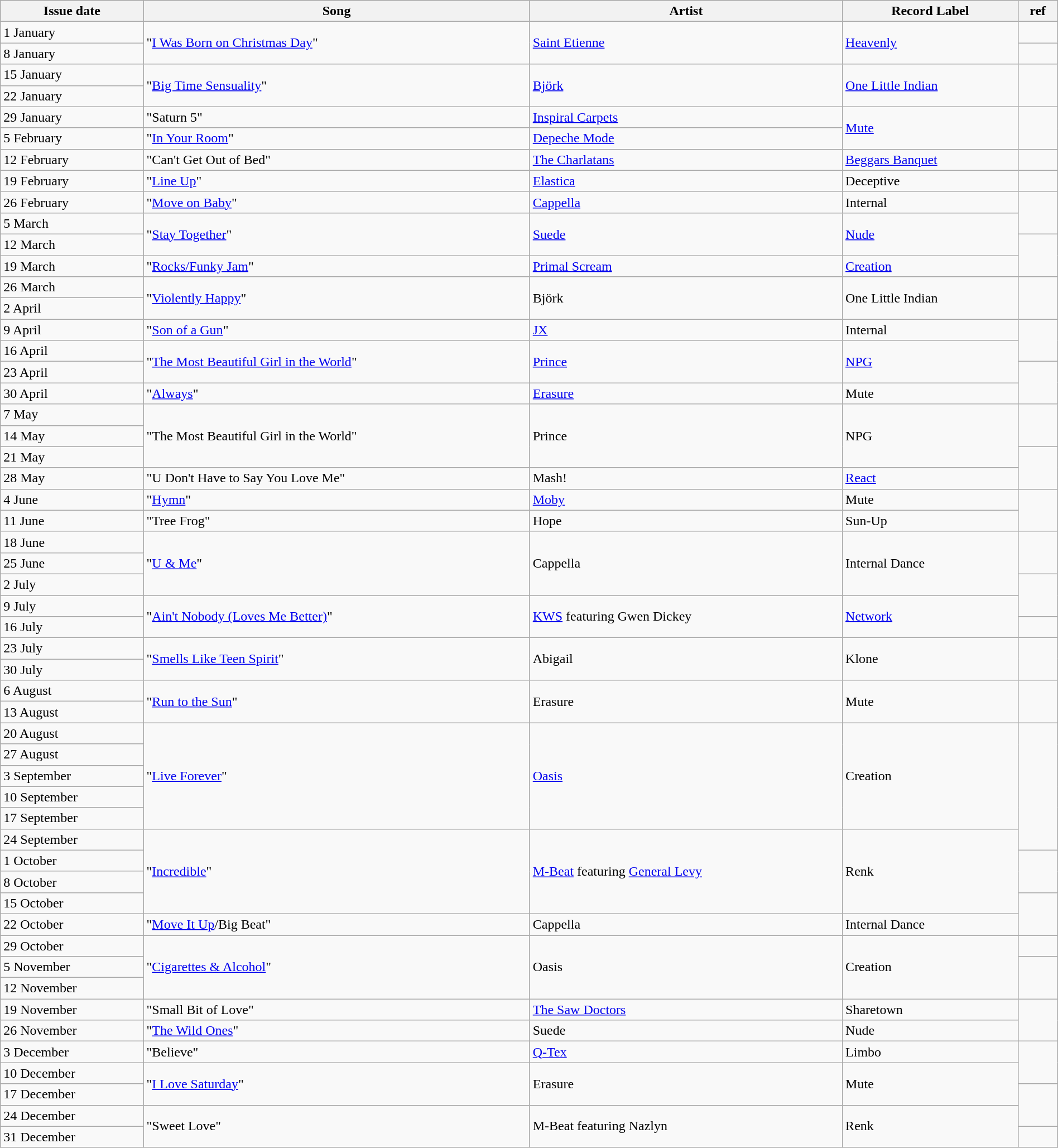<table width="100%" class=wikitable>
<tr>
<th>Issue date</th>
<th>Song</th>
<th>Artist</th>
<th>Record Label</th>
<th>ref</th>
</tr>
<tr>
<td>1 January</td>
<td rowspan=2>"<a href='#'>I Was Born on Christmas Day</a>"</td>
<td rowspan=2><a href='#'>Saint Etienne</a></td>
<td rowspan=2><a href='#'>Heavenly</a></td>
</tr>
<tr>
<td>8 January</td>
<td></td>
</tr>
<tr>
<td>15 January</td>
<td rowspan=2>"<a href='#'>Big Time Sensuality</a>"</td>
<td rowspan=2><a href='#'>Björk</a></td>
<td rowspan=2><a href='#'>One Little Indian</a></td>
<td rowspan=2></td>
</tr>
<tr>
<td>22 January</td>
</tr>
<tr>
<td>29 January</td>
<td>"Saturn 5"</td>
<td><a href='#'>Inspiral Carpets</a></td>
<td rowspan=2><a href='#'>Mute</a></td>
<td rowspan=2></td>
</tr>
<tr>
<td>5 February</td>
<td>"<a href='#'>In Your Room</a>"</td>
<td><a href='#'>Depeche Mode</a></td>
</tr>
<tr>
<td>12 February</td>
<td>"Can't Get Out of Bed"</td>
<td><a href='#'>The Charlatans</a></td>
<td><a href='#'>Beggars Banquet</a></td>
<td></td>
</tr>
<tr>
<td>19 February</td>
<td>"<a href='#'>Line Up</a>"</td>
<td><a href='#'>Elastica</a></td>
<td>Deceptive</td>
<td></td>
</tr>
<tr>
<td>26 February</td>
<td>"<a href='#'>Move on Baby</a>"</td>
<td><a href='#'>Cappella</a></td>
<td>Internal</td>
<td rowspan=2></td>
</tr>
<tr>
<td>5 March</td>
<td rowspan=2>"<a href='#'>Stay Together</a>"</td>
<td rowspan=2><a href='#'>Suede</a></td>
<td rowspan=2><a href='#'>Nude</a></td>
</tr>
<tr>
<td>12 March</td>
<td rowspan=2></td>
</tr>
<tr>
<td>19 March</td>
<td>"<a href='#'>Rocks/Funky Jam</a>"</td>
<td><a href='#'>Primal Scream</a></td>
<td><a href='#'>Creation</a></td>
</tr>
<tr>
<td>26 March</td>
<td rowspan=2>"<a href='#'>Violently Happy</a>"</td>
<td rowspan=2>Björk</td>
<td rowspan=2>One Little Indian</td>
<td rowspan=2></td>
</tr>
<tr>
<td>2 April</td>
</tr>
<tr>
<td>9 April</td>
<td>"<a href='#'>Son of a Gun</a>"</td>
<td><a href='#'>JX</a></td>
<td>Internal</td>
<td rowspan=2></td>
</tr>
<tr>
<td>16 April</td>
<td rowspan=2>"<a href='#'>The Most Beautiful Girl in the World</a>"</td>
<td rowspan=2><a href='#'>Prince</a></td>
<td rowspan=2><a href='#'>NPG</a></td>
</tr>
<tr>
<td>23 April</td>
<td rowspan=2></td>
</tr>
<tr>
<td>30 April</td>
<td>"<a href='#'>Always</a>"</td>
<td><a href='#'>Erasure</a></td>
<td>Mute</td>
</tr>
<tr>
<td>7 May</td>
<td rowspan=3>"The Most Beautiful Girl in the World"</td>
<td rowspan=3>Prince</td>
<td rowspan=3>NPG</td>
<td rowspan=2></td>
</tr>
<tr>
<td>14 May</td>
</tr>
<tr>
<td>21 May</td>
<td rowspan=2></td>
</tr>
<tr>
<td>28 May</td>
<td>"U Don't Have to Say You Love Me"</td>
<td>Mash!</td>
<td><a href='#'>React</a></td>
</tr>
<tr>
<td>4 June</td>
<td>"<a href='#'>Hymn</a>"</td>
<td><a href='#'>Moby</a></td>
<td>Mute</td>
<td rowspan=2></td>
</tr>
<tr>
<td>11 June</td>
<td>"Tree Frog"</td>
<td>Hope</td>
<td>Sun-Up</td>
</tr>
<tr>
<td>18 June</td>
<td rowspan=3>"<a href='#'>U & Me</a>"</td>
<td rowspan=3>Cappella</td>
<td rowspan=3>Internal Dance</td>
</tr>
<tr>
<td>25 June</td>
</tr>
<tr>
<td>2 July</td>
<td rowspan=2></td>
</tr>
<tr>
<td>9 July</td>
<td rowspan=2>"<a href='#'>Ain't Nobody (Loves Me Better)</a>"</td>
<td rowspan=2><a href='#'>KWS</a> featuring Gwen Dickey</td>
<td rowspan=2><a href='#'>Network</a></td>
</tr>
<tr>
<td>16 July</td>
<td></td>
</tr>
<tr>
<td>23 July</td>
<td rowspan=2>"<a href='#'>Smells Like Teen Spirit</a>"</td>
<td rowspan=2>Abigail</td>
<td rowspan=2>Klone</td>
<td rowspan=2></td>
</tr>
<tr>
<td>30 July</td>
</tr>
<tr>
<td>6 August</td>
<td rowspan=2>"<a href='#'>Run to the Sun</a>"</td>
<td rowspan=2>Erasure</td>
<td rowspan=2>Mute</td>
<td rowspan=2></td>
</tr>
<tr>
<td>13 August</td>
</tr>
<tr>
<td>20 August</td>
<td rowspan="5">"<a href='#'>Live Forever</a>"</td>
<td rowspan="5"><a href='#'>Oasis</a></td>
<td rowspan="5">Creation</td>
</tr>
<tr>
<td>27 August</td>
</tr>
<tr>
<td>3 September</td>
</tr>
<tr>
<td>10 September</td>
</tr>
<tr>
<td>17 September</td>
</tr>
<tr>
<td>24 September</td>
<td rowspan=4>"<a href='#'>Incredible</a>"</td>
<td rowspan=4><a href='#'>M-Beat</a> featuring <a href='#'>General Levy</a></td>
<td rowspan=4>Renk</td>
</tr>
<tr>
<td>1 October</td>
<td rowspan=2></td>
</tr>
<tr>
<td>8 October</td>
</tr>
<tr>
<td>15 October</td>
<td rowspan=2></td>
</tr>
<tr>
<td>22 October</td>
<td>"<a href='#'>Move It Up</a>/Big Beat"</td>
<td>Cappella</td>
<td>Internal Dance</td>
</tr>
<tr>
<td>29 October</td>
<td rowspan=3>"<a href='#'>Cigarettes & Alcohol</a>"</td>
<td rowspan=3>Oasis</td>
<td rowspan=3>Creation</td>
<td></td>
</tr>
<tr>
<td>5 November</td>
<td rowspan=2></td>
</tr>
<tr>
<td>12 November</td>
</tr>
<tr>
<td>19 November</td>
<td>"Small Bit of Love"</td>
<td><a href='#'>The Saw Doctors</a></td>
<td>Sharetown</td>
<td rowspan=2></td>
</tr>
<tr>
<td>26 November</td>
<td>"<a href='#'>The Wild Ones</a>"</td>
<td>Suede</td>
<td>Nude</td>
</tr>
<tr>
<td>3 December</td>
<td>"Believe"</td>
<td><a href='#'>Q-Tex</a></td>
<td>Limbo</td>
<td rowspan=2></td>
</tr>
<tr>
<td>10 December</td>
<td rowspan=2>"<a href='#'>I Love Saturday</a>"</td>
<td rowspan=2>Erasure</td>
<td rowspan=2>Mute</td>
</tr>
<tr>
<td>17 December</td>
<td rowspan=2></td>
</tr>
<tr>
<td>24 December</td>
<td rowspan=2>"Sweet Love"</td>
<td rowspan=2>M-Beat featuring Nazlyn</td>
<td rowspan=2>Renk</td>
</tr>
<tr>
<td>31 December</td>
</tr>
</table>
